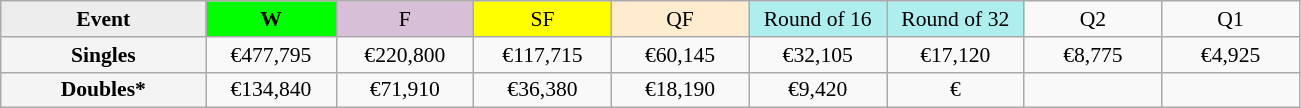<table class=wikitable style=font-size:90%;text-align:center>
<tr>
<td style="width:130px; background:#ededed;"><strong>Event</strong></td>
<td style="width:80px; background:lime;"><strong>W</strong></td>
<td style="width:85px; background:thistle;">F</td>
<td style="width:85px; background:#ff0;">SF</td>
<td style="width:85px; background:#ffebcd;">QF</td>
<td style="width:85px; background:#afeeee;">Round of 16</td>
<td style="width:85px; background:#afeeee;">Round of 32</td>
<td width=85>Q2</td>
<td width=85>Q1</td>
</tr>
<tr>
<td style="background:#f4f4f4;"><strong>Singles</strong></td>
<td>€477,795</td>
<td>€220,800</td>
<td>€117,715</td>
<td>€60,145</td>
<td>€32,105</td>
<td>€17,120</td>
<td>€8,775</td>
<td>€4,925</td>
</tr>
<tr>
<td style="background:#f4f4f4;"><strong>Doubles*</strong></td>
<td>€134,840</td>
<td>€71,910</td>
<td>€36,380</td>
<td>€18,190</td>
<td>€9,420</td>
<td>€</td>
<td></td>
<td></td>
</tr>
</table>
